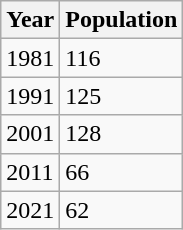<table class="wikitable">
<tr>
<th>Year</th>
<th>Population</th>
</tr>
<tr>
<td>1981</td>
<td>116</td>
</tr>
<tr>
<td>1991</td>
<td>125</td>
</tr>
<tr>
<td>2001</td>
<td>128</td>
</tr>
<tr>
<td>2011</td>
<td>66</td>
</tr>
<tr>
<td>2021</td>
<td>62</td>
</tr>
</table>
